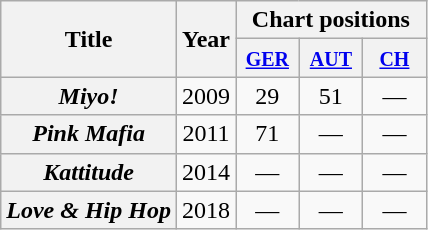<table class="wikitable plainrowheaders" style="text-align:center">
<tr>
<th rowspan="2">Title</th>
<th rowspan="2">Year</th>
<th colspan="3">Chart positions</th>
</tr>
<tr>
<th width="35"><small><a href='#'>GER</a></small><br></th>
<th width="35"><small><a href='#'>AUT</a></small><br></th>
<th width="35"><small><a href='#'>CH</a></small><br></th>
</tr>
<tr>
<th scope="row"><em>Miyo!</em></th>
<td>2009</td>
<td>29</td>
<td>51</td>
<td>—</td>
</tr>
<tr>
<th scope="row"><em>Pink Mafia</em></th>
<td>2011</td>
<td>71</td>
<td>—</td>
<td>—</td>
</tr>
<tr>
<th scope="row"><em>Kattitude</em></th>
<td>2014</td>
<td>—</td>
<td>—</td>
<td>—</td>
</tr>
<tr>
<th scope="row"><em>Love & Hip Hop</em></th>
<td>2018</td>
<td>—</td>
<td>—</td>
<td>—</td>
</tr>
</table>
